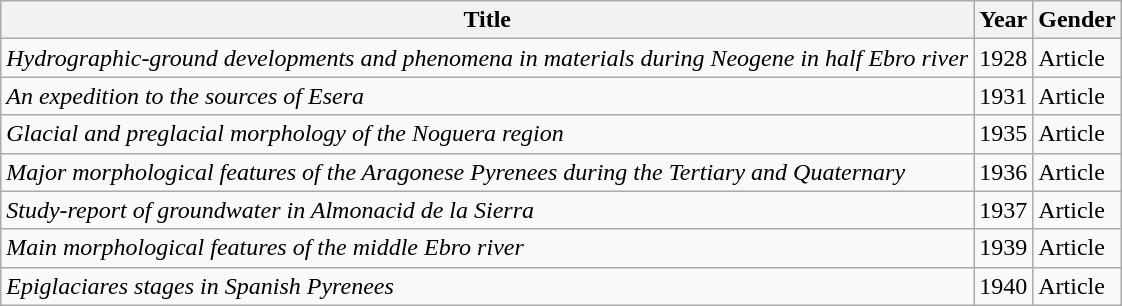<table class="wikitable">
<tr>
<th>Title</th>
<th>Year</th>
<th>Gender</th>
</tr>
<tr>
<td><em>Hydrographic-ground developments and phenomena in materials during Neogene in half Ebro river</em></td>
<td>1928</td>
<td>Article</td>
</tr>
<tr>
<td><em>An expedition to the sources of Esera</em></td>
<td>1931</td>
<td>Article</td>
</tr>
<tr>
<td><em>Glacial and preglacial morphology of the Noguera region</em></td>
<td>1935</td>
<td>Article</td>
</tr>
<tr>
<td><em>Major morphological features of the Aragonese Pyrenees during the Tertiary and Quaternary</em></td>
<td>1936</td>
<td>Article</td>
</tr>
<tr>
<td><em>Study-report of groundwater in Almonacid de la Sierra</em></td>
<td>1937</td>
<td>Article</td>
</tr>
<tr>
<td><em>Main morphological features of the middle Ebro river</em></td>
<td>1939</td>
<td>Article</td>
</tr>
<tr>
<td><em>Epiglaciares stages in Spanish Pyrenees</em></td>
<td>1940</td>
<td>Article</td>
</tr>
</table>
